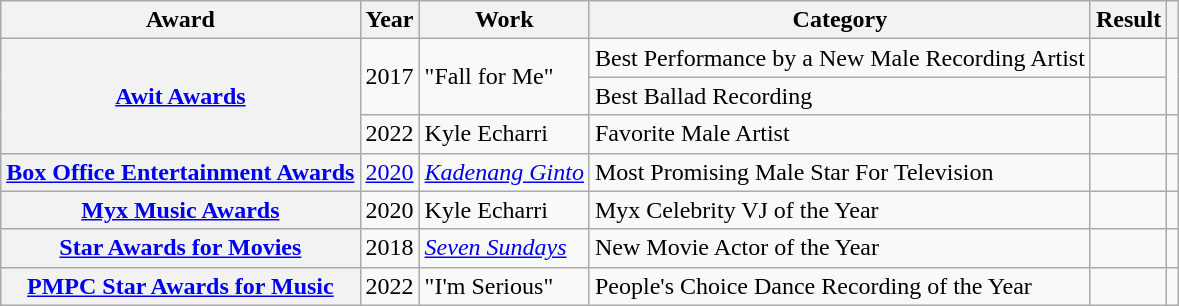<table class="wikitable sortable plainrowheaders">
<tr>
<th scope="col">Award</th>
<th scope="col">Year</th>
<th scope="col">Work</th>
<th scope="col">Category</th>
<th scope="col">Result</th>
<th scope="col" class="unsortable"></th>
</tr>
<tr>
<th scope="rowgroup" rowspan="3"><a href='#'>Awit Awards</a></th>
<td rowspan="2">2017</td>
<td rowspan="2">"Fall for Me"</td>
<td>Best Performance by a New Male Recording Artist</td>
<td></td>
<td rowspan="2"></td>
</tr>
<tr>
<td>Best Ballad Recording</td>
<td></td>
</tr>
<tr>
<td>2022</td>
<td>Kyle Echarri</td>
<td>Favorite Male Artist</td>
<td></td>
<td></td>
</tr>
<tr>
<th scope="rowgroup"><a href='#'>Box Office Entertainment Awards</a></th>
<td><a href='#'>2020</a></td>
<td><em><a href='#'>Kadenang Ginto</a></em></td>
<td>Most Promising Male Star For Television</td>
<td></td>
<td></td>
</tr>
<tr>
<th scope="rowgroup"><a href='#'>Myx Music Awards</a></th>
<td>2020</td>
<td>Kyle Echarri</td>
<td>Myx Celebrity VJ of the Year</td>
<td></td>
<td></td>
</tr>
<tr>
<th scope="rowgroup"><a href='#'>Star Awards for Movies</a></th>
<td>2018</td>
<td><em><a href='#'>Seven Sundays</a></em></td>
<td>New Movie Actor of the Year</td>
<td></td>
<td></td>
</tr>
<tr>
<th scope="rowgroup"><a href='#'>PMPC Star Awards for Music</a></th>
<td>2022</td>
<td>"I'm Serious"</td>
<td>People's Choice Dance Recording of the Year</td>
<td></td>
<td></td>
</tr>
</table>
